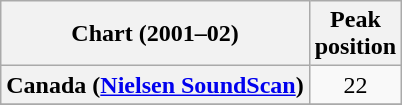<table class="wikitable plainrowheaders sortable" style="text-align:center;" border="1">
<tr>
<th scope="col">Chart (2001–02)</th>
<th scope="col">Peak<br>position</th>
</tr>
<tr>
<th scope="row">Canada (<a href='#'>Nielsen SoundScan</a>)</th>
<td>22</td>
</tr>
<tr>
</tr>
</table>
